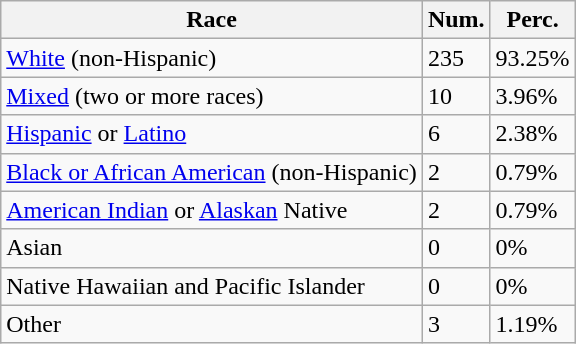<table class="wikitable">
<tr>
<th>Race</th>
<th>Num.</th>
<th>Perc.</th>
</tr>
<tr>
<td><a href='#'>White</a> (non-Hispanic)</td>
<td>235</td>
<td>93.25%</td>
</tr>
<tr>
<td><a href='#'>Mixed</a> (two or more races)</td>
<td>10</td>
<td>3.96%</td>
</tr>
<tr>
<td><a href='#'>Hispanic</a> or <a href='#'>Latino</a></td>
<td>6</td>
<td>2.38%</td>
</tr>
<tr>
<td><a href='#'>Black or African American</a> (non-Hispanic)</td>
<td>2</td>
<td>0.79%</td>
</tr>
<tr>
<td><a href='#'>American Indian</a> or <a href='#'>Alaskan</a> Native</td>
<td>2</td>
<td>0.79%</td>
</tr>
<tr>
<td>Asian</td>
<td>0</td>
<td>0%</td>
</tr>
<tr>
<td>Native Hawaiian and Pacific Islander</td>
<td>0</td>
<td>0%</td>
</tr>
<tr>
<td>Other</td>
<td>3</td>
<td>1.19%</td>
</tr>
</table>
